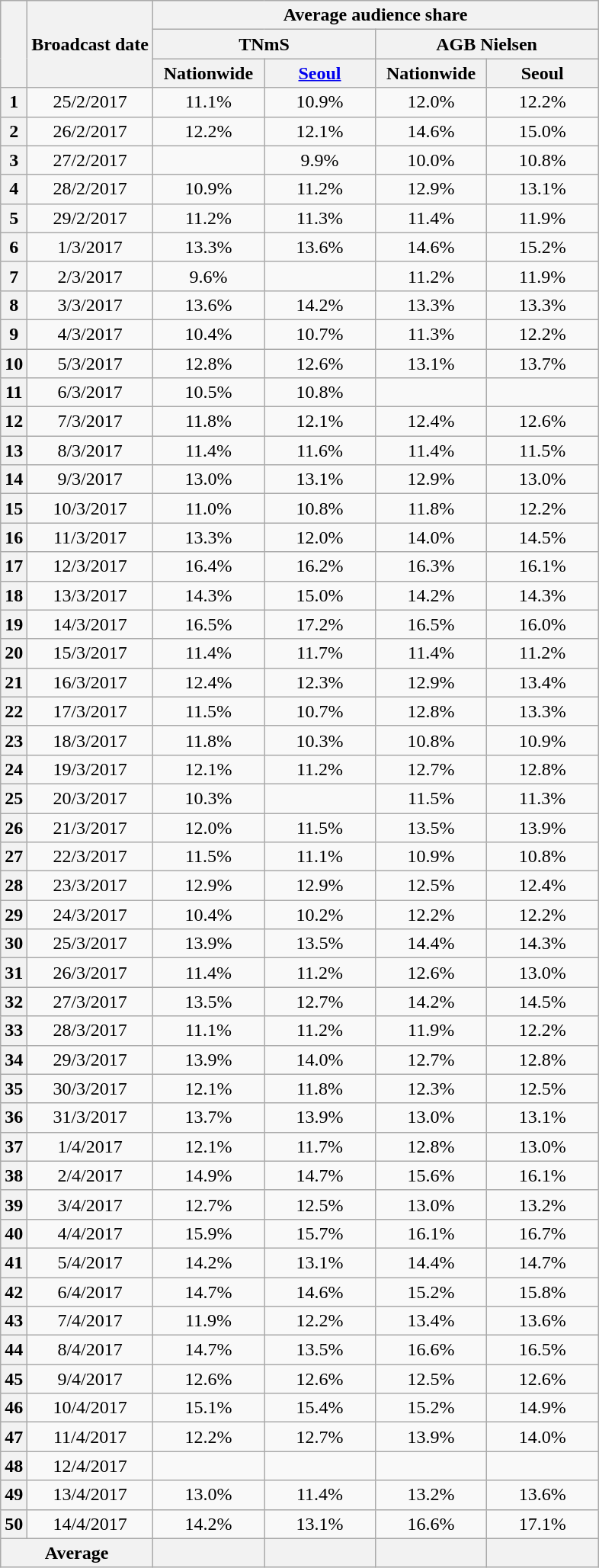<table class="wikitable" style="text-align:center">
<tr>
<th rowspan="3"></th>
<th rowspan="3">Broadcast date</th>
<th colspan="4">Average audience share</th>
</tr>
<tr>
<th colspan="2">TNmS</th>
<th colspan="2">AGB Nielsen</th>
</tr>
<tr>
<th width=90>Nationwide</th>
<th width=90><a href='#'>Seoul</a></th>
<th width=90>Nationwide</th>
<th width=90>Seoul</th>
</tr>
<tr>
<th>1</th>
<td>25/2/2017</td>
<td>11.1% </td>
<td>10.9% </td>
<td>12.0% </td>
<td>12.2% </td>
</tr>
<tr>
<th>2</th>
<td>26/2/2017</td>
<td>12.2% </td>
<td>12.1% </td>
<td>14.6% </td>
<td>15.0% </td>
</tr>
<tr>
<th>3</th>
<td>27/2/2017</td>
<td> </td>
<td>9.9% </td>
<td>10.0% </td>
<td>10.8% </td>
</tr>
<tr>
<th>4</th>
<td>28/2/2017</td>
<td>10.9% </td>
<td>11.2% </td>
<td>12.9% </td>
<td>13.1% </td>
</tr>
<tr>
<th>5</th>
<td>29/2/2017</td>
<td>11.2% </td>
<td>11.3% </td>
<td>11.4% </td>
<td>11.9% </td>
</tr>
<tr>
<th>6</th>
<td>1/3/2017</td>
<td>13.3% </td>
<td>13.6% </td>
<td>14.6% </td>
<td>15.2% </td>
</tr>
<tr>
<th>7</th>
<td>2/3/2017</td>
<td>9.6% </td>
<td> </td>
<td>11.2% </td>
<td>11.9% </td>
</tr>
<tr>
<th>8</th>
<td>3/3/2017</td>
<td>13.6% </td>
<td>14.2% </td>
<td>13.3% </td>
<td>13.3% </td>
</tr>
<tr>
<th>9</th>
<td>4/3/2017</td>
<td>10.4% </td>
<td>10.7% </td>
<td>11.3% </td>
<td>12.2% </td>
</tr>
<tr>
<th>10</th>
<td>5/3/2017</td>
<td>12.8% </td>
<td>12.6% </td>
<td>13.1% </td>
<td>13.7% </td>
</tr>
<tr>
<th>11</th>
<td>6/3/2017</td>
<td>10.5% </td>
<td>10.8% </td>
<td> </td>
<td> </td>
</tr>
<tr>
<th>12</th>
<td>7/3/2017</td>
<td>11.8% </td>
<td>12.1% </td>
<td>12.4% </td>
<td>12.6% </td>
</tr>
<tr>
<th>13</th>
<td>8/3/2017</td>
<td>11.4% </td>
<td>11.6% </td>
<td>11.4% </td>
<td>11.5% </td>
</tr>
<tr>
<th>14</th>
<td>9/3/2017</td>
<td>13.0% </td>
<td>13.1% </td>
<td>12.9% </td>
<td>13.0% </td>
</tr>
<tr>
<th>15</th>
<td>10/3/2017</td>
<td>11.0% </td>
<td>10.8% </td>
<td>11.8% </td>
<td>12.2% </td>
</tr>
<tr>
<th>16</th>
<td>11/3/2017</td>
<td>13.3% </td>
<td>12.0% </td>
<td>14.0% </td>
<td>14.5% </td>
</tr>
<tr>
<th>17</th>
<td>12/3/2017</td>
<td>16.4% </td>
<td>16.2% </td>
<td>16.3% </td>
<td>16.1% </td>
</tr>
<tr>
<th>18</th>
<td>13/3/2017</td>
<td>14.3% </td>
<td>15.0% </td>
<td>14.2% </td>
<td>14.3% </td>
</tr>
<tr>
<th>19</th>
<td>14/3/2017</td>
<td>16.5% </td>
<td>17.2% </td>
<td>16.5% </td>
<td>16.0% </td>
</tr>
<tr>
<th>20</th>
<td>15/3/2017</td>
<td>11.4% </td>
<td>11.7% </td>
<td>11.4% </td>
<td>11.2% </td>
</tr>
<tr>
<th>21</th>
<td>16/3/2017</td>
<td>12.4% </td>
<td>12.3% </td>
<td>12.9% </td>
<td>13.4% </td>
</tr>
<tr>
<th>22</th>
<td>17/3/2017</td>
<td>11.5% </td>
<td>10.7% </td>
<td>12.8% </td>
<td>13.3% </td>
</tr>
<tr>
<th>23</th>
<td>18/3/2017</td>
<td>11.8% </td>
<td>10.3% </td>
<td>10.8% </td>
<td>10.9% </td>
</tr>
<tr>
<th>24</th>
<td>19/3/2017</td>
<td>12.1% </td>
<td>11.2% </td>
<td>12.7% </td>
<td>12.8% </td>
</tr>
<tr>
<th>25</th>
<td>20/3/2017</td>
<td>10.3% </td>
<td> </td>
<td>11.5% </td>
<td>11.3% </td>
</tr>
<tr>
<th>26</th>
<td>21/3/2017</td>
<td>12.0% </td>
<td>11.5% </td>
<td>13.5% </td>
<td>13.9% </td>
</tr>
<tr>
<th>27</th>
<td>22/3/2017</td>
<td>11.5% </td>
<td>11.1% </td>
<td>10.9% </td>
<td>10.8% </td>
</tr>
<tr>
<th>28</th>
<td>23/3/2017</td>
<td>12.9% </td>
<td>12.9% </td>
<td>12.5% </td>
<td>12.4% </td>
</tr>
<tr>
<th>29</th>
<td>24/3/2017</td>
<td>10.4% </td>
<td>10.2% </td>
<td>12.2% </td>
<td>12.2% </td>
</tr>
<tr>
<th>30</th>
<td>25/3/2017</td>
<td>13.9% </td>
<td>13.5% </td>
<td>14.4% </td>
<td>14.3% </td>
</tr>
<tr>
<th>31</th>
<td>26/3/2017</td>
<td>11.4% </td>
<td>11.2% </td>
<td>12.6% </td>
<td>13.0% </td>
</tr>
<tr>
<th>32</th>
<td>27/3/2017</td>
<td>13.5% </td>
<td>12.7% </td>
<td>14.2% </td>
<td>14.5% </td>
</tr>
<tr>
<th>33</th>
<td>28/3/2017</td>
<td>11.1% </td>
<td>11.2% </td>
<td>11.9% </td>
<td>12.2% </td>
</tr>
<tr>
<th>34</th>
<td>29/3/2017</td>
<td>13.9% </td>
<td>14.0% </td>
<td>12.7% </td>
<td>12.8% </td>
</tr>
<tr>
<th>35</th>
<td>30/3/2017</td>
<td>12.1% </td>
<td>11.8% </td>
<td>12.3% </td>
<td>12.5% </td>
</tr>
<tr>
<th>36</th>
<td>31/3/2017</td>
<td>13.7% </td>
<td>13.9% </td>
<td>13.0% </td>
<td>13.1% </td>
</tr>
<tr>
<th>37</th>
<td>1/4/2017</td>
<td>12.1% </td>
<td>11.7% </td>
<td>12.8% </td>
<td>13.0% </td>
</tr>
<tr>
<th>38</th>
<td>2/4/2017</td>
<td>14.9% </td>
<td>14.7% </td>
<td>15.6% </td>
<td>16.1% </td>
</tr>
<tr>
<th>39</th>
<td>3/4/2017</td>
<td>12.7% </td>
<td>12.5% </td>
<td>13.0% </td>
<td>13.2% </td>
</tr>
<tr>
<th>40</th>
<td>4/4/2017</td>
<td>15.9% </td>
<td>15.7% </td>
<td>16.1% </td>
<td>16.7% </td>
</tr>
<tr>
<th>41</th>
<td>5/4/2017</td>
<td>14.2% </td>
<td>13.1% </td>
<td>14.4% </td>
<td>14.7% </td>
</tr>
<tr>
<th>42</th>
<td>6/4/2017</td>
<td>14.7% </td>
<td>14.6% </td>
<td>15.2% </td>
<td>15.8% </td>
</tr>
<tr>
<th>43</th>
<td>7/4/2017</td>
<td>11.9% </td>
<td>12.2% </td>
<td>13.4% </td>
<td>13.6% </td>
</tr>
<tr>
<th>44</th>
<td>8/4/2017</td>
<td>14.7% </td>
<td>13.5% </td>
<td>16.6% </td>
<td>16.5% </td>
</tr>
<tr>
<th>45</th>
<td>9/4/2017</td>
<td>12.6% </td>
<td>12.6% </td>
<td>12.5% </td>
<td>12.6% </td>
</tr>
<tr>
<th>46</th>
<td>10/4/2017</td>
<td>15.1% </td>
<td>15.4% </td>
<td>15.2% </td>
<td>14.9% </td>
</tr>
<tr>
<th>47</th>
<td>11/4/2017</td>
<td>12.2% </td>
<td>12.7% </td>
<td>13.9% </td>
<td>14.0% </td>
</tr>
<tr>
<th>48</th>
<td>12/4/2017</td>
<td> </td>
<td> </td>
<td> </td>
<td> </td>
</tr>
<tr>
<th>49</th>
<td>13/4/2017</td>
<td>13.0% </td>
<td>11.4% </td>
<td>13.2% </td>
<td>13.6% </td>
</tr>
<tr>
<th>50</th>
<td>14/4/2017</td>
<td>14.2% </td>
<td>13.1% </td>
<td>16.6% </td>
<td>17.1% </td>
</tr>
<tr>
<th colspan="2"><strong>Average</strong></th>
<th></th>
<th></th>
<th></th>
<th></th>
</tr>
</table>
